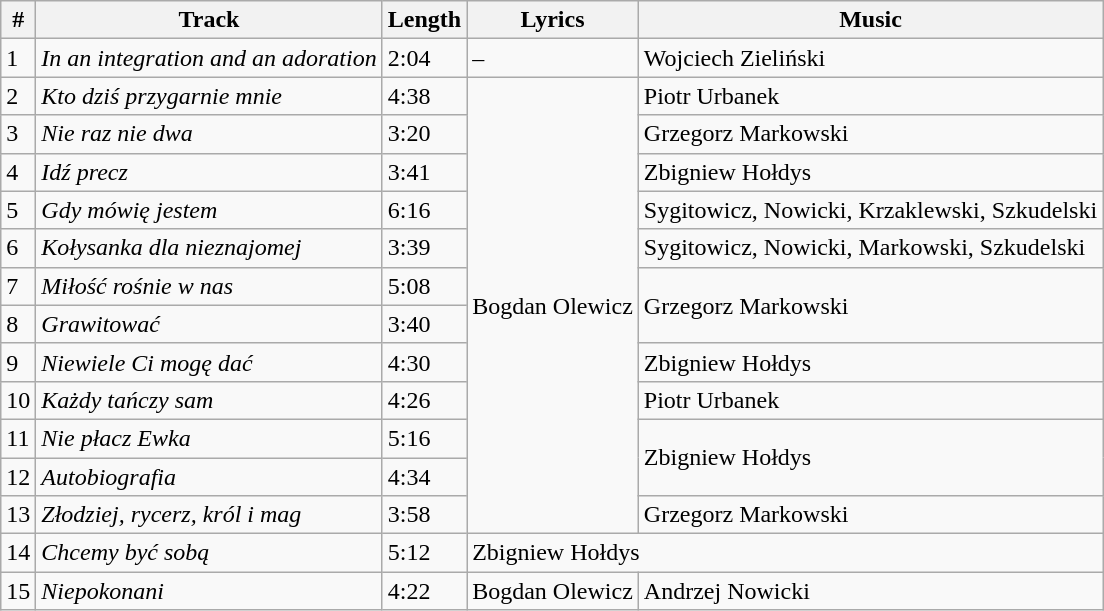<table class="wikitable">
<tr>
<th>#</th>
<th>Track<em></em></th>
<th>Length<em></em></th>
<th>Lyrics<em></em></th>
<th>Music<em></em></th>
</tr>
<tr>
<td>1</td>
<td><em>In an integration and an adoration</em></td>
<td>2:04</td>
<td>–</td>
<td>Wojciech Zieliński</td>
</tr>
<tr>
<td>2</td>
<td><em>Kto dziś przygarnie mnie</em></td>
<td>4:38</td>
<td rowspan="12">Bogdan Olewicz</td>
<td>Piotr Urbanek</td>
</tr>
<tr>
<td>3</td>
<td><em>Nie raz nie dwa</em></td>
<td>3:20</td>
<td>Grzegorz Markowski</td>
</tr>
<tr>
<td>4</td>
<td><em>Idź precz</em></td>
<td>3:41</td>
<td>Zbigniew Hołdys</td>
</tr>
<tr>
<td>5</td>
<td><em>Gdy mówię jestem</em></td>
<td>6:16</td>
<td>Sygitowicz, Nowicki, Krzaklewski, Szkudelski</td>
</tr>
<tr>
<td>6</td>
<td><em>Kołysanka dla nieznajomej</em></td>
<td>3:39</td>
<td>Sygitowicz, Nowicki, Markowski, Szkudelski</td>
</tr>
<tr>
<td>7</td>
<td><em>Miłość rośnie w nas</em></td>
<td>5:08</td>
<td rowspan="2">Grzegorz Markowski</td>
</tr>
<tr>
<td>8</td>
<td><em>Grawitować</em></td>
<td>3:40</td>
</tr>
<tr>
<td>9</td>
<td><em>Niewiele Ci mogę dać</em></td>
<td>4:30</td>
<td>Zbigniew Hołdys</td>
</tr>
<tr>
<td>10</td>
<td><em>Każdy tańczy sam</em></td>
<td>4:26</td>
<td>Piotr Urbanek</td>
</tr>
<tr>
<td>11</td>
<td><em>Nie płacz Ewka</em></td>
<td>5:16</td>
<td rowspan="2">Zbigniew Hołdys</td>
</tr>
<tr>
<td>12</td>
<td><em>Autobiografia</em></td>
<td>4:34</td>
</tr>
<tr>
<td>13</td>
<td><em>Złodziej, rycerz, król i mag</em></td>
<td>3:58</td>
<td>Grzegorz Markowski</td>
</tr>
<tr>
<td>14</td>
<td><em>Chcemy być sobą</em></td>
<td>5:12</td>
<td colspan="2">Zbigniew Hołdys</td>
</tr>
<tr>
<td>15</td>
<td><em>Niepokonani</em></td>
<td>4:22</td>
<td>Bogdan Olewicz</td>
<td>Andrzej Nowicki</td>
</tr>
</table>
